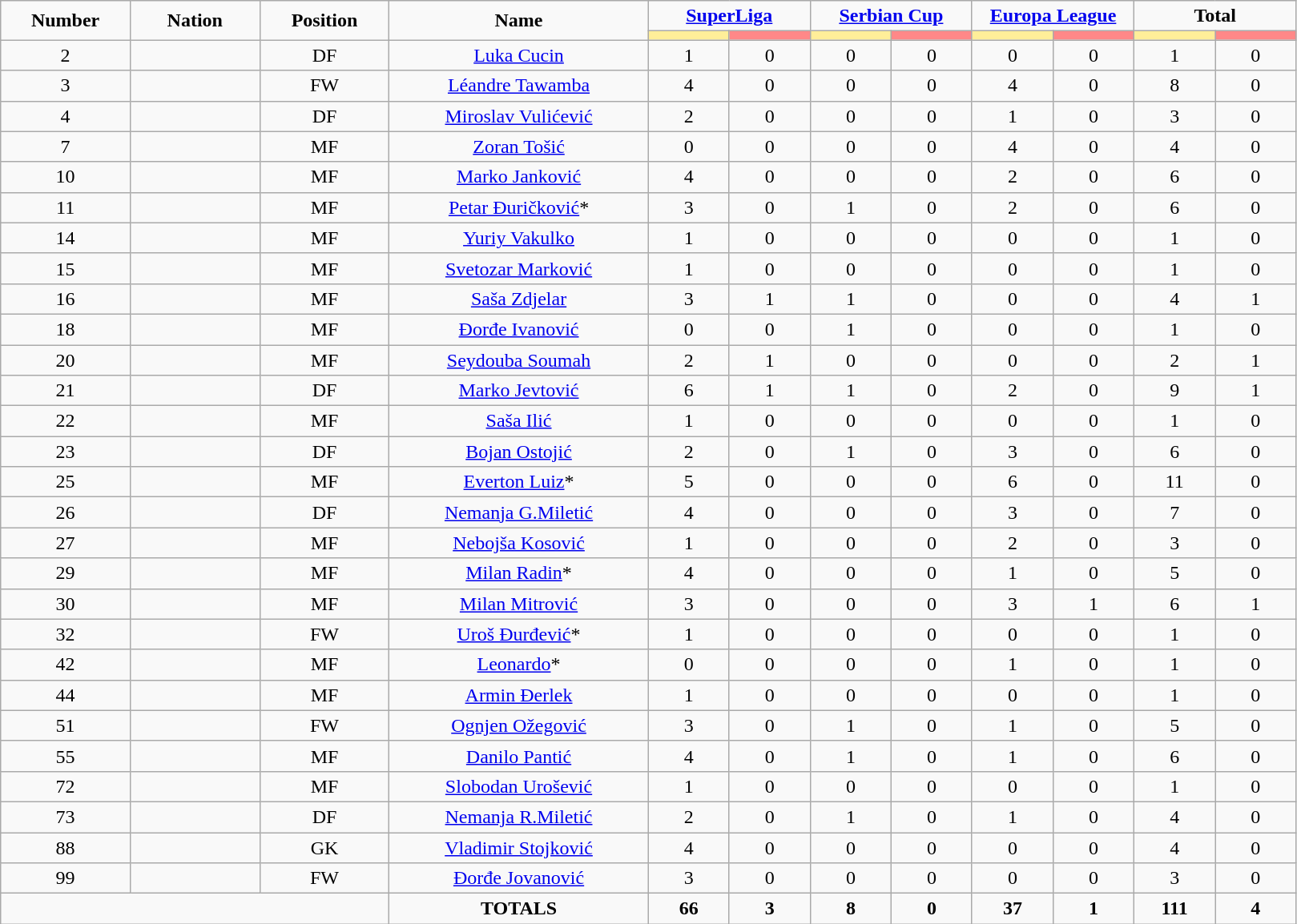<table class="wikitable" style="font-size: 100%; text-align: center;">
<tr>
<td rowspan=2 width="10%" align=center><strong>Number</strong></td>
<td rowspan=2 width="10%" align=center><strong>Nation</strong></td>
<td rowspan=2 width="10%" align=center><strong>Position</strong></td>
<td rowspan=2 width="20%" align=center><strong>Name</strong></td>
<td colspan=2 align=center><strong><a href='#'>SuperLiga</a></strong></td>
<td colspan=2 align=center><strong><a href='#'>Serbian Cup</a></strong></td>
<td colspan=2 align=center><strong><a href='#'>Europa League</a></strong></td>
<td colspan=2 align=center><strong>Total</strong></td>
</tr>
<tr>
<th width=60 style="background: #FFEE99"></th>
<th width=60 style="background: #FF8888"></th>
<th width=60 style="background: #FFEE99"></th>
<th width=60 style="background: #FF8888"></th>
<th width=60 style="background: #FFEE99"></th>
<th width=60 style="background: #FF8888"></th>
<th width=60 style="background: #FFEE99"></th>
<th width=60 style="background: #FF8888"></th>
</tr>
<tr>
<td>2</td>
<td></td>
<td>DF</td>
<td><a href='#'>Luka Cucin</a></td>
<td>1</td>
<td>0</td>
<td>0</td>
<td>0</td>
<td>0</td>
<td>0</td>
<td>1</td>
<td>0</td>
</tr>
<tr>
<td>3</td>
<td></td>
<td>FW</td>
<td><a href='#'>Léandre Tawamba</a></td>
<td>4</td>
<td>0</td>
<td>0</td>
<td>0</td>
<td>4</td>
<td>0</td>
<td>8</td>
<td>0</td>
</tr>
<tr>
<td>4</td>
<td></td>
<td>DF</td>
<td><a href='#'>Miroslav Vulićević</a></td>
<td>2</td>
<td>0</td>
<td>0</td>
<td>0</td>
<td>1</td>
<td>0</td>
<td>3</td>
<td>0</td>
</tr>
<tr>
<td>7</td>
<td></td>
<td>MF</td>
<td><a href='#'>Zoran Tošić</a></td>
<td>0</td>
<td>0</td>
<td>0</td>
<td>0</td>
<td>4</td>
<td>0</td>
<td>4</td>
<td>0</td>
</tr>
<tr>
<td>10</td>
<td></td>
<td>MF</td>
<td><a href='#'>Marko Janković</a></td>
<td>4</td>
<td>0</td>
<td>0</td>
<td>0</td>
<td>2</td>
<td>0</td>
<td>6</td>
<td>0</td>
</tr>
<tr>
<td>11</td>
<td></td>
<td>MF</td>
<td><a href='#'>Petar Đuričković</a>*</td>
<td>3</td>
<td>0</td>
<td>1</td>
<td>0</td>
<td>2</td>
<td>0</td>
<td>6</td>
<td>0</td>
</tr>
<tr>
<td>14</td>
<td></td>
<td>MF</td>
<td><a href='#'>Yuriy Vakulko</a></td>
<td>1</td>
<td>0</td>
<td>0</td>
<td>0</td>
<td>0</td>
<td>0</td>
<td>1</td>
<td>0</td>
</tr>
<tr>
<td>15</td>
<td></td>
<td>MF</td>
<td><a href='#'>Svetozar Marković</a></td>
<td>1</td>
<td>0</td>
<td>0</td>
<td>0</td>
<td>0</td>
<td>0</td>
<td>1</td>
<td>0</td>
</tr>
<tr>
<td>16</td>
<td></td>
<td>MF</td>
<td><a href='#'>Saša Zdjelar</a></td>
<td>3</td>
<td>1</td>
<td>1</td>
<td>0</td>
<td>0</td>
<td>0</td>
<td>4</td>
<td>1</td>
</tr>
<tr>
<td>18</td>
<td></td>
<td>MF</td>
<td><a href='#'>Đorđe Ivanović</a></td>
<td>0</td>
<td>0</td>
<td>1</td>
<td>0</td>
<td>0</td>
<td>0</td>
<td>1</td>
<td>0</td>
</tr>
<tr>
<td>20</td>
<td></td>
<td>MF</td>
<td><a href='#'>Seydouba Soumah</a></td>
<td>2</td>
<td>1</td>
<td>0</td>
<td>0</td>
<td>0</td>
<td>0</td>
<td>2</td>
<td>1</td>
</tr>
<tr>
<td>21</td>
<td></td>
<td>DF</td>
<td><a href='#'>Marko Jevtović</a></td>
<td>6</td>
<td>1</td>
<td>1</td>
<td>0</td>
<td>2</td>
<td>0</td>
<td>9</td>
<td>1</td>
</tr>
<tr>
<td>22</td>
<td></td>
<td>MF</td>
<td><a href='#'>Saša Ilić</a></td>
<td>1</td>
<td>0</td>
<td>0</td>
<td>0</td>
<td>0</td>
<td>0</td>
<td>1</td>
<td>0</td>
</tr>
<tr>
<td>23</td>
<td></td>
<td>DF</td>
<td><a href='#'>Bojan Ostojić</a></td>
<td>2</td>
<td>0</td>
<td>1</td>
<td>0</td>
<td>3</td>
<td>0</td>
<td>6</td>
<td>0</td>
</tr>
<tr>
<td>25</td>
<td></td>
<td>MF</td>
<td><a href='#'>Everton Luiz</a>*</td>
<td>5</td>
<td>0</td>
<td>0</td>
<td>0</td>
<td>6</td>
<td>0</td>
<td>11</td>
<td>0</td>
</tr>
<tr>
<td>26</td>
<td></td>
<td>DF</td>
<td><a href='#'>Nemanja G.Miletić</a></td>
<td>4</td>
<td>0</td>
<td>0</td>
<td>0</td>
<td>3</td>
<td>0</td>
<td>7</td>
<td>0</td>
</tr>
<tr>
<td>27</td>
<td></td>
<td>MF</td>
<td><a href='#'>Nebojša Kosović</a></td>
<td>1</td>
<td>0</td>
<td>0</td>
<td>0</td>
<td>2</td>
<td>0</td>
<td>3</td>
<td>0</td>
</tr>
<tr>
<td>29</td>
<td></td>
<td>MF</td>
<td><a href='#'>Milan Radin</a>*</td>
<td>4</td>
<td>0</td>
<td>0</td>
<td>0</td>
<td>1</td>
<td>0</td>
<td>5</td>
<td>0</td>
</tr>
<tr>
<td>30</td>
<td></td>
<td>MF</td>
<td><a href='#'>Milan Mitrović</a></td>
<td>3</td>
<td>0</td>
<td>0</td>
<td>0</td>
<td>3</td>
<td>1</td>
<td>6</td>
<td>1</td>
</tr>
<tr>
<td>32</td>
<td></td>
<td>FW</td>
<td><a href='#'>Uroš Đurđević</a>*</td>
<td>1</td>
<td>0</td>
<td>0</td>
<td>0</td>
<td>0</td>
<td>0</td>
<td>1</td>
<td>0</td>
</tr>
<tr>
<td>42</td>
<td></td>
<td>MF</td>
<td><a href='#'>Leonardo</a>*</td>
<td>0</td>
<td>0</td>
<td>0</td>
<td>0</td>
<td>1</td>
<td>0</td>
<td>1</td>
<td>0</td>
</tr>
<tr>
<td>44</td>
<td></td>
<td>MF</td>
<td><a href='#'>Armin Đerlek</a></td>
<td>1</td>
<td>0</td>
<td>0</td>
<td>0</td>
<td>0</td>
<td>0</td>
<td>1</td>
<td>0</td>
</tr>
<tr>
<td>51</td>
<td></td>
<td>FW</td>
<td><a href='#'>Ognjen Ožegović</a></td>
<td>3</td>
<td>0</td>
<td>1</td>
<td>0</td>
<td>1</td>
<td>0</td>
<td>5</td>
<td>0</td>
</tr>
<tr>
<td>55</td>
<td></td>
<td>MF</td>
<td><a href='#'>Danilo Pantić</a></td>
<td>4</td>
<td>0</td>
<td>1</td>
<td>0</td>
<td>1</td>
<td>0</td>
<td>6</td>
<td>0</td>
</tr>
<tr>
<td>72</td>
<td></td>
<td>MF</td>
<td><a href='#'>Slobodan Urošević</a></td>
<td>1</td>
<td>0</td>
<td>0</td>
<td>0</td>
<td>0</td>
<td>0</td>
<td>1</td>
<td>0</td>
</tr>
<tr>
<td>73</td>
<td></td>
<td>DF</td>
<td><a href='#'>Nemanja R.Miletić</a></td>
<td>2</td>
<td>0</td>
<td>1</td>
<td>0</td>
<td>1</td>
<td>0</td>
<td>4</td>
<td>0</td>
</tr>
<tr>
<td>88</td>
<td></td>
<td>GK</td>
<td><a href='#'>Vladimir Stojković</a></td>
<td>4</td>
<td>0</td>
<td>0</td>
<td>0</td>
<td>0</td>
<td>0</td>
<td>4</td>
<td>0</td>
</tr>
<tr>
<td>99</td>
<td></td>
<td>FW</td>
<td><a href='#'>Đorđe Jovanović</a></td>
<td>3</td>
<td>0</td>
<td>0</td>
<td>0</td>
<td>0</td>
<td>0</td>
<td>3</td>
<td>0</td>
</tr>
<tr>
<td colspan=3></td>
<td><strong>TOTALS</strong></td>
<td><strong>66</strong></td>
<td><strong>3</strong></td>
<td><strong>8</strong></td>
<td><strong>0</strong></td>
<td><strong>37</strong></td>
<td><strong>1</strong></td>
<td><strong>111</strong></td>
<td><strong>4</strong></td>
</tr>
</table>
